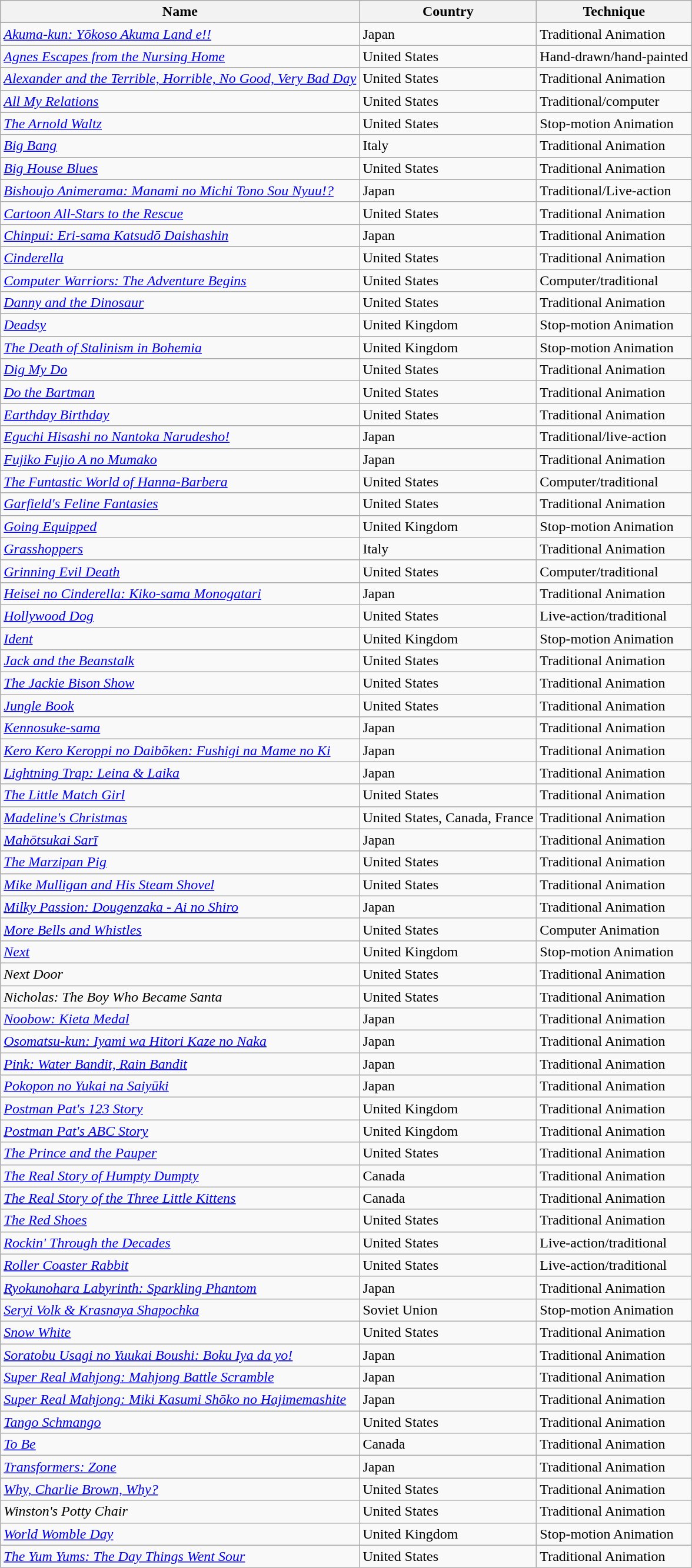<table class="wikitable sortable">
<tr>
<th>Name</th>
<th>Country</th>
<th>Technique</th>
</tr>
<tr>
<td><em><a href='#'>Akuma-kun: Yōkoso Akuma Land e!!</a></em></td>
<td>Japan</td>
<td>Traditional Animation</td>
</tr>
<tr>
<td><em><a href='#'>Agnes Escapes from the Nursing Home</a></em></td>
<td>United States</td>
<td>Hand-drawn/hand-painted</td>
</tr>
<tr>
<td><em><a href='#'>Alexander and the Terrible, Horrible, No Good, Very Bad Day</a></em></td>
<td>United States</td>
<td>Traditional Animation</td>
</tr>
<tr>
<td><em><a href='#'>All My Relations</a></em></td>
<td>United States</td>
<td>Traditional/computer</td>
</tr>
<tr>
<td><em><a href='#'>The Arnold Waltz</a></em></td>
<td>United States</td>
<td>Stop-motion Animation</td>
</tr>
<tr>
<td><em><a href='#'>Big Bang</a></em></td>
<td>Italy</td>
<td>Traditional Animation</td>
</tr>
<tr>
<td><em><a href='#'>Big House Blues</a></em></td>
<td>United States</td>
<td>Traditional Animation</td>
</tr>
<tr>
<td><em><a href='#'>Bishoujo Animerama: Manami no Michi Tono Sou Nyuu!?</a></em></td>
<td>Japan</td>
<td>Traditional/Live-action</td>
</tr>
<tr>
<td><em><a href='#'>Cartoon All-Stars to the Rescue</a></em></td>
<td>United States</td>
<td>Traditional Animation</td>
</tr>
<tr>
<td><em><a href='#'>Chinpui: Eri-sama Katsudō Daishashin</a></em></td>
<td>Japan</td>
<td>Traditional Animation</td>
</tr>
<tr>
<td><em><a href='#'>Cinderella</a></em></td>
<td>United States</td>
<td>Traditional Animation</td>
</tr>
<tr>
<td><em><a href='#'>Computer Warriors: The Adventure Begins</a></em></td>
<td>United States</td>
<td>Computer/traditional</td>
</tr>
<tr>
<td><em><a href='#'>Danny and the Dinosaur</a></em></td>
<td>United States</td>
<td>Traditional Animation</td>
</tr>
<tr>
<td><em><a href='#'>Deadsy</a></em></td>
<td>United Kingdom</td>
<td>Stop-motion Animation</td>
</tr>
<tr>
<td><em><a href='#'>The Death of Stalinism in Bohemia</a></em></td>
<td>United Kingdom</td>
<td>Stop-motion Animation</td>
</tr>
<tr>
<td><em><a href='#'>Dig My Do</a></em></td>
<td>United States</td>
<td>Traditional Animation</td>
</tr>
<tr>
<td><em><a href='#'>Do the Bartman</a></em></td>
<td>United States</td>
<td>Traditional Animation</td>
</tr>
<tr>
<td><em><a href='#'>Earthday Birthday</a></em></td>
<td>United States</td>
<td>Traditional Animation</td>
</tr>
<tr>
<td><em><a href='#'>Eguchi Hisashi no Nantoka Narudesho!</a></em></td>
<td>Japan</td>
<td>Traditional/live-action</td>
</tr>
<tr>
<td><em><a href='#'>Fujiko Fujio A no Mumako</a></em></td>
<td>Japan</td>
<td>Traditional Animation</td>
</tr>
<tr>
<td><em><a href='#'>The Funtastic World of Hanna-Barbera</a></em></td>
<td>United States</td>
<td>Computer/traditional</td>
</tr>
<tr>
<td><em><a href='#'>Garfield's Feline Fantasies</a></em></td>
<td>United States</td>
<td>Traditional Animation</td>
</tr>
<tr>
<td><em><a href='#'>Going Equipped</a></em></td>
<td>United Kingdom</td>
<td>Stop-motion Animation</td>
</tr>
<tr>
<td><em><a href='#'>Grasshoppers</a></em></td>
<td>Italy</td>
<td>Traditional Animation</td>
</tr>
<tr>
<td><em><a href='#'>Grinning Evil Death</a></em></td>
<td>United States</td>
<td>Computer/traditional</td>
</tr>
<tr>
<td><em><a href='#'>Heisei no Cinderella: Kiko-sama Monogatari</a></em></td>
<td>Japan</td>
<td>Traditional Animation</td>
</tr>
<tr>
<td><em><a href='#'>Hollywood Dog</a></em></td>
<td>United States</td>
<td>Live-action/traditional</td>
</tr>
<tr>
<td><em><a href='#'>Ident</a></em></td>
<td>United Kingdom</td>
<td>Stop-motion Animation</td>
</tr>
<tr>
<td><em><a href='#'>Jack and the Beanstalk</a></em></td>
<td>United States</td>
<td>Traditional Animation</td>
</tr>
<tr>
<td><em><a href='#'>The Jackie Bison Show</a></em></td>
<td>United States</td>
<td>Traditional Animation</td>
</tr>
<tr>
<td><em><a href='#'>Jungle Book</a></em></td>
<td>United States</td>
<td>Traditional Animation</td>
</tr>
<tr>
<td><em><a href='#'>Kennosuke-sama</a></em></td>
<td>Japan</td>
<td>Traditional Animation</td>
</tr>
<tr>
<td><em><a href='#'>Kero Kero Keroppi no Daibōken: Fushigi na Mame no Ki</a></em></td>
<td>Japan</td>
<td>Traditional Animation</td>
</tr>
<tr>
<td><em><a href='#'>Lightning Trap: Leina & Laika</a></em></td>
<td>Japan</td>
<td>Traditional Animation</td>
</tr>
<tr>
<td><em><a href='#'>The Little Match Girl</a></em></td>
<td>United States</td>
<td>Traditional Animation</td>
</tr>
<tr>
<td><em><a href='#'>Madeline's Christmas</a></em></td>
<td>United States, Canada, France</td>
<td>Traditional Animation</td>
</tr>
<tr>
<td><em><a href='#'>Mahōtsukai Sarī</a></em></td>
<td>Japan</td>
<td>Traditional Animation</td>
</tr>
<tr>
<td><em><a href='#'>The Marzipan Pig</a></em></td>
<td>United States</td>
<td>Traditional Animation</td>
</tr>
<tr>
<td><em><a href='#'>Mike Mulligan and His Steam Shovel</a></em></td>
<td>United States</td>
<td>Traditional Animation</td>
</tr>
<tr>
<td><em><a href='#'>Milky Passion: Dougenzaka - Ai no Shiro</a></em></td>
<td>Japan</td>
<td>Traditional Animation</td>
</tr>
<tr>
<td><em><a href='#'>More Bells and Whistles</a></em></td>
<td>United States</td>
<td>Computer Animation</td>
</tr>
<tr>
<td><em><a href='#'>Next</a></em></td>
<td>United Kingdom</td>
<td>Stop-motion Animation</td>
</tr>
<tr>
<td><em>Next Door</em></td>
<td>United States</td>
<td>Traditional Animation</td>
</tr>
<tr>
<td><em>Nicholas: The Boy Who Became Santa</em></td>
<td>United States</td>
<td>Traditional Animation</td>
</tr>
<tr>
<td><em><a href='#'>Noobow: Kieta Medal</a></em></td>
<td>Japan</td>
<td>Traditional Animation</td>
</tr>
<tr>
<td><em><a href='#'>Osomatsu-kun: Iyami wa Hitori Kaze no Naka</a></em></td>
<td>Japan</td>
<td>Traditional Animation</td>
</tr>
<tr>
<td><em><a href='#'>Pink: Water Bandit, Rain Bandit</a></em></td>
<td>Japan</td>
<td>Traditional Animation</td>
</tr>
<tr>
<td><em><a href='#'>Pokopon no Yukai na Saiyūki</a></em></td>
<td>Japan</td>
<td>Traditional Animation</td>
</tr>
<tr>
<td><em><a href='#'>Postman Pat's 123 Story</a></em></td>
<td>United Kingdom</td>
<td>Traditional Animation</td>
</tr>
<tr>
<td><em><a href='#'>Postman Pat's ABC Story</a></em></td>
<td>United Kingdom</td>
<td>Traditional Animation</td>
</tr>
<tr>
<td><em><a href='#'>The Prince and the Pauper</a></em></td>
<td>United States</td>
<td>Traditional Animation</td>
</tr>
<tr>
<td><em><a href='#'>The Real Story of Humpty Dumpty</a></em></td>
<td>Canada</td>
<td>Traditional Animation</td>
</tr>
<tr>
<td><em><a href='#'>The Real Story of the Three Little Kittens</a></em></td>
<td>Canada</td>
<td>Traditional Animation</td>
</tr>
<tr>
<td><em><a href='#'>The Red Shoes</a></em></td>
<td>United States</td>
<td>Traditional Animation</td>
</tr>
<tr>
<td><em><a href='#'>Rockin' Through the Decades</a></em></td>
<td>United States</td>
<td>Live-action/traditional</td>
</tr>
<tr>
<td><em><a href='#'>Roller Coaster Rabbit</a></em></td>
<td>United States</td>
<td>Live-action/traditional</td>
</tr>
<tr>
<td><em><a href='#'>Ryokunohara Labyrinth: Sparkling Phantom</a></em></td>
<td>Japan</td>
<td>Traditional Animation</td>
</tr>
<tr>
<td><em><a href='#'>Seryi Volk & Krasnaya Shapochka</a></em></td>
<td>Soviet Union</td>
<td>Stop-motion Animation</td>
</tr>
<tr>
<td><em><a href='#'>Snow White</a></em></td>
<td>United States</td>
<td>Traditional Animation</td>
</tr>
<tr>
<td><em><a href='#'>Soratobu Usagi no Yuukai Boushi: Boku Iya da yo!</a></em></td>
<td>Japan</td>
<td>Traditional Animation</td>
</tr>
<tr>
<td><em><a href='#'>Super Real Mahjong: Mahjong Battle Scramble</a></em></td>
<td>Japan</td>
<td>Traditional Animation</td>
</tr>
<tr>
<td><em><a href='#'>Super Real Mahjong: Miki Kasumi Shōko no Hajimemashite</a></em></td>
<td>Japan</td>
<td>Traditional Animation</td>
</tr>
<tr>
<td><em><a href='#'>Tango Schmango</a></em></td>
<td>United States</td>
<td>Traditional Animation</td>
</tr>
<tr>
<td><em><a href='#'>To Be</a></em></td>
<td>Canada</td>
<td>Traditional Animation</td>
</tr>
<tr>
<td><em><a href='#'>Transformers: Zone</a></em></td>
<td>Japan</td>
<td>Traditional Animation</td>
</tr>
<tr>
<td><em><a href='#'>Why, Charlie Brown, Why?</a></em></td>
<td>United States</td>
<td>Traditional Animation</td>
</tr>
<tr>
<td><em>Winston's Potty Chair</em></td>
<td>United States</td>
<td>Traditional Animation</td>
</tr>
<tr>
<td><em><a href='#'>World Womble Day</a></em></td>
<td>United Kingdom</td>
<td>Stop-motion Animation</td>
</tr>
<tr>
<td><em><a href='#'>The Yum Yums: The Day Things Went Sour</a></em></td>
<td>United States</td>
<td>Traditional Animation</td>
</tr>
</table>
